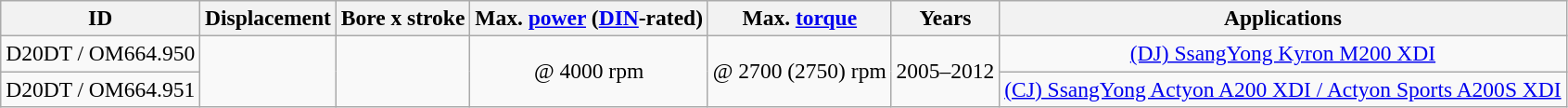<table class="wikitable" style="text-align: center; font-size: 98%;">
<tr>
<th>ID</th>
<th>Displacement</th>
<th>Bore x stroke</th>
<th>Max. <a href='#'>power</a> (<a href='#'>DIN</a>-rated)</th>
<th>Max. <a href='#'>torque</a></th>
<th>Years</th>
<th>Applications</th>
</tr>
<tr>
<td>D20DT / OM664.950</td>
<td rowspan="2"></td>
<td rowspan="2"></td>
<td rowspan="2"> @ 4000 rpm</td>
<td rowspan="2"> @ 2700 (2750) rpm</td>
<td rowspan="2">2005–2012</td>
<td><a href='#'>(DJ) SsangYong Kyron M200 XDI</a></td>
</tr>
<tr>
<td>D20DT / OM664.951</td>
<td><a href='#'>(CJ) SsangYong Actyon A200 XDI / Actyon Sports A200S XDI</a></td>
</tr>
</table>
